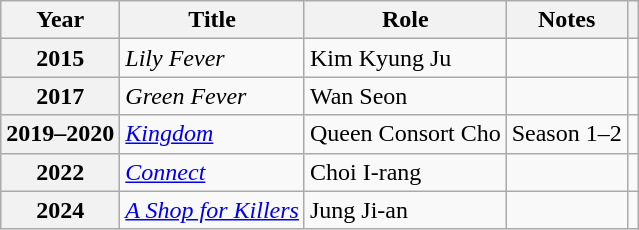<table class="wikitable plainrowheaders sortable">
<tr>
<th scope="col">Year</th>
<th scope="col">Title</th>
<th scope="col">Role</th>
<th scope="col">Notes</th>
<th scope="col" class="unsortable"></th>
</tr>
<tr>
<th scope="row">2015</th>
<td><em>Lily Fever</em></td>
<td>Kim Kyung Ju</td>
<td></td>
<td style="text-align:center"></td>
</tr>
<tr>
<th scope="row">2017</th>
<td><em>Green Fever</em></td>
<td>Wan Seon</td>
<td></td>
<td style="text-align:center"></td>
</tr>
<tr>
<th scope="row">2019–2020</th>
<td><em><a href='#'>Kingdom</a></em></td>
<td>Queen Consort Cho</td>
<td>Season 1–2</td>
<td style="text-align:center"></td>
</tr>
<tr>
<th scope="row">2022</th>
<td><em><a href='#'>Connect</a></em></td>
<td>Choi I-rang</td>
<td></td>
<td style="text-align:center"></td>
</tr>
<tr>
<th scope="row">2024</th>
<td><em><a href='#'>A Shop for Killers</a></em></td>
<td>Jung Ji-an</td>
<td></td>
<td style="text-align:center"></td>
</tr>
</table>
